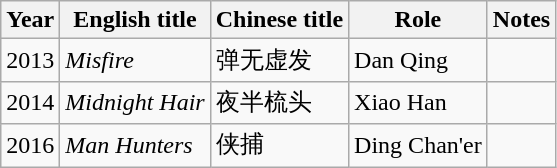<table class="wikitable">
<tr>
<th>Year</th>
<th>English title</th>
<th>Chinese title</th>
<th>Role</th>
<th>Notes</th>
</tr>
<tr>
<td>2013</td>
<td><em>Misfire</em></td>
<td>弹无虚发</td>
<td>Dan Qing</td>
<td></td>
</tr>
<tr>
<td>2014</td>
<td><em>Midnight Hair</em></td>
<td>夜半梳头</td>
<td>Xiao Han</td>
<td></td>
</tr>
<tr>
<td>2016</td>
<td><em>Man Hunters</em></td>
<td>侠捕</td>
<td>Ding Chan'er</td>
<td></td>
</tr>
</table>
